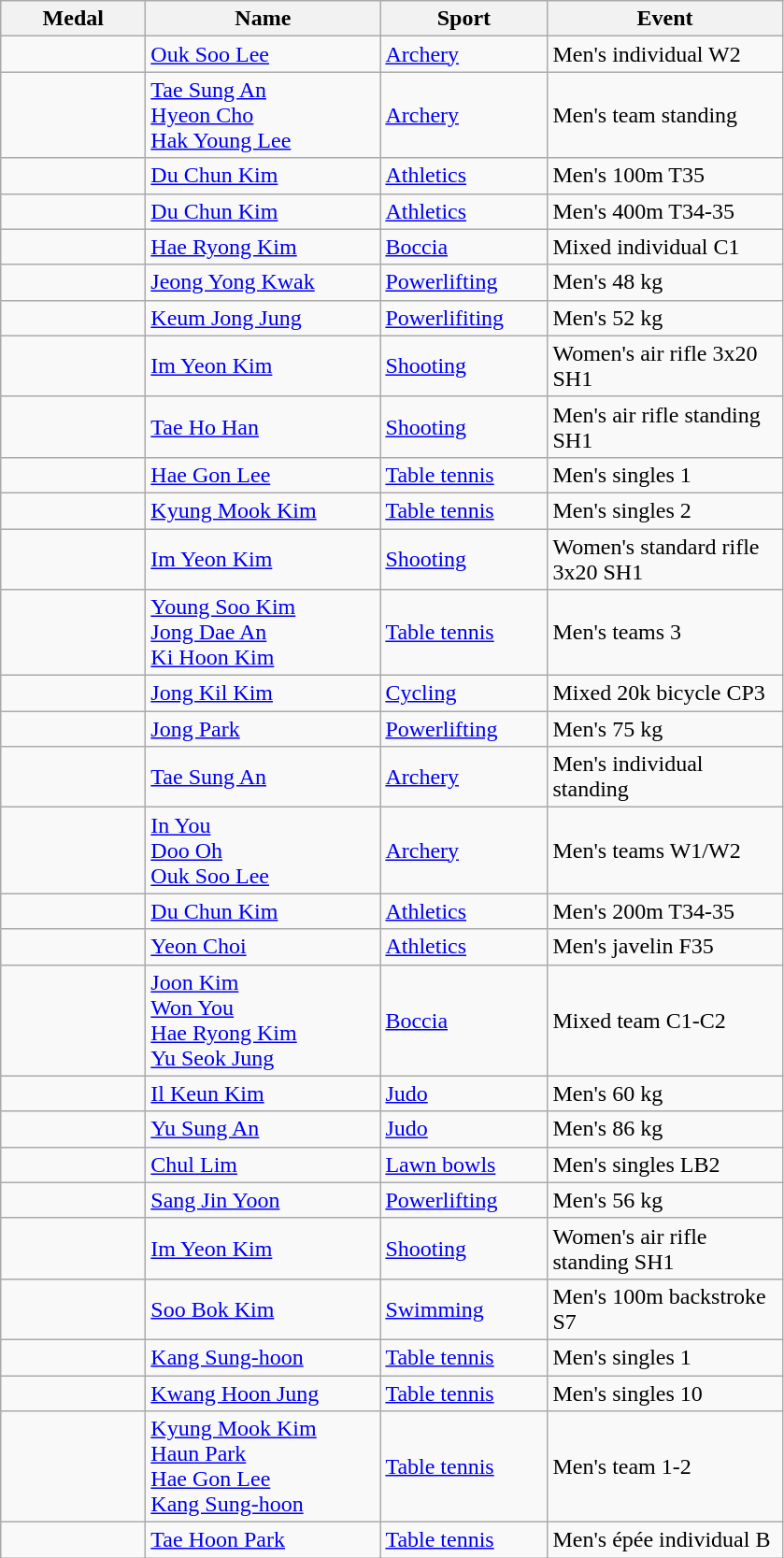<table class="wikitable">
<tr>
<th style="width:6em">Medal</th>
<th style="width:10em">Name</th>
<th style="width:7em">Sport</th>
<th style="width:10em">Event</th>
</tr>
<tr>
<td></td>
<td><a href='#'>Ouk Soo Lee</a></td>
<td><a href='#'>Archery</a></td>
<td>Men's individual W2</td>
</tr>
<tr>
<td></td>
<td><a href='#'>Tae Sung An</a><br> <a href='#'>Hyeon Cho</a><br> <a href='#'>Hak Young Lee</a></td>
<td><a href='#'>Archery</a></td>
<td>Men's team standing</td>
</tr>
<tr>
<td></td>
<td><a href='#'>Du Chun Kim</a></td>
<td><a href='#'>Athletics</a></td>
<td>Men's 100m T35</td>
</tr>
<tr>
<td></td>
<td><a href='#'>Du Chun Kim</a></td>
<td><a href='#'>Athletics</a></td>
<td>Men's 400m T34-35</td>
</tr>
<tr>
<td></td>
<td><a href='#'>Hae Ryong Kim</a></td>
<td><a href='#'>Boccia</a></td>
<td>Mixed individual C1</td>
</tr>
<tr>
<td></td>
<td><a href='#'>Jeong Yong Kwak</a></td>
<td><a href='#'>Powerlifting</a></td>
<td>Men's 48 kg</td>
</tr>
<tr>
<td></td>
<td><a href='#'>Keum Jong Jung</a></td>
<td><a href='#'>Powerlifiting</a></td>
<td>Men's 52 kg</td>
</tr>
<tr>
<td></td>
<td><a href='#'>Im Yeon Kim</a></td>
<td><a href='#'>Shooting</a></td>
<td>Women's air rifle 3x20 SH1</td>
</tr>
<tr>
<td></td>
<td><a href='#'>Tae Ho Han</a></td>
<td><a href='#'>Shooting</a></td>
<td>Men's air rifle standing SH1</td>
</tr>
<tr>
<td></td>
<td><a href='#'>Hae Gon Lee</a></td>
<td><a href='#'>Table tennis</a></td>
<td>Men's singles 1</td>
</tr>
<tr>
<td></td>
<td><a href='#'>Kyung Mook Kim</a></td>
<td><a href='#'>Table tennis</a></td>
<td>Men's singles 2</td>
</tr>
<tr>
<td></td>
<td><a href='#'>Im Yeon Kim</a></td>
<td><a href='#'>Shooting</a></td>
<td>Women's standard rifle 3x20 SH1</td>
</tr>
<tr>
<td></td>
<td><a href='#'>Young Soo Kim</a><br> <a href='#'>Jong Dae An</a><br> <a href='#'>Ki Hoon Kim</a></td>
<td><a href='#'>Table tennis</a></td>
<td>Men's teams 3</td>
</tr>
<tr>
<td></td>
<td><a href='#'>Jong Kil Kim</a></td>
<td><a href='#'>Cycling</a></td>
<td>Mixed 20k bicycle CP3</td>
</tr>
<tr>
<td></td>
<td><a href='#'>Jong Park</a></td>
<td><a href='#'>Powerlifting</a></td>
<td>Men's 75 kg</td>
</tr>
<tr>
<td></td>
<td><a href='#'>Tae Sung An</a></td>
<td><a href='#'>Archery</a></td>
<td>Men's individual standing</td>
</tr>
<tr>
<td></td>
<td><a href='#'>In You</a><br> <a href='#'>Doo Oh</a><br> <a href='#'>Ouk Soo Lee</a></td>
<td><a href='#'>Archery</a></td>
<td>Men's teams W1/W2</td>
</tr>
<tr>
<td></td>
<td><a href='#'>Du Chun Kim</a></td>
<td><a href='#'>Athletics</a></td>
<td>Men's 200m T34-35</td>
</tr>
<tr>
<td></td>
<td><a href='#'>Yeon Choi</a></td>
<td><a href='#'>Athletics</a></td>
<td>Men's javelin F35</td>
</tr>
<tr>
<td></td>
<td><a href='#'>Joon Kim</a><br> <a href='#'>Won You</a><br> <a href='#'>Hae Ryong Kim</a><br> <a href='#'>Yu Seok Jung</a></td>
<td><a href='#'>Boccia</a></td>
<td>Mixed team C1-C2</td>
</tr>
<tr>
<td></td>
<td><a href='#'>Il Keun Kim</a></td>
<td><a href='#'>Judo</a></td>
<td>Men's 60 kg</td>
</tr>
<tr>
<td></td>
<td><a href='#'>Yu Sung An</a></td>
<td><a href='#'>Judo</a></td>
<td>Men's 86 kg</td>
</tr>
<tr>
<td></td>
<td><a href='#'>Chul Lim</a></td>
<td><a href='#'>Lawn bowls</a></td>
<td>Men's singles LB2</td>
</tr>
<tr>
<td></td>
<td><a href='#'>Sang Jin Yoon</a></td>
<td><a href='#'>Powerlifting</a></td>
<td>Men's 56 kg</td>
</tr>
<tr>
<td></td>
<td><a href='#'>Im Yeon Kim</a></td>
<td><a href='#'>Shooting</a></td>
<td>Women's air rifle standing SH1</td>
</tr>
<tr>
<td></td>
<td><a href='#'>Soo Bok Kim</a></td>
<td><a href='#'>Swimming</a></td>
<td>Men's 100m backstroke S7</td>
</tr>
<tr>
<td></td>
<td><a href='#'>Kang Sung-hoon</a></td>
<td><a href='#'>Table tennis</a></td>
<td>Men's singles 1</td>
</tr>
<tr>
<td></td>
<td><a href='#'>Kwang Hoon Jung</a></td>
<td><a href='#'>Table tennis</a></td>
<td>Men's singles 10</td>
</tr>
<tr>
<td></td>
<td><a href='#'>Kyung Mook Kim</a><br> <a href='#'>Haun Park</a><br> <a href='#'>Hae Gon Lee</a><br> <a href='#'>Kang Sung-hoon</a></td>
<td><a href='#'>Table tennis</a></td>
<td>Men's team 1-2</td>
</tr>
<tr>
<td></td>
<td><a href='#'>Tae Hoon Park</a></td>
<td><a href='#'>Table tennis</a></td>
<td>Men's épée individual B</td>
</tr>
</table>
